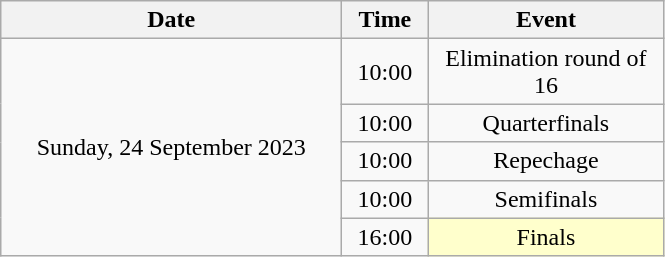<table class = "wikitable" style="text-align:center;">
<tr>
<th width=220>Date</th>
<th width=50>Time</th>
<th width=150>Event</th>
</tr>
<tr>
<td rowspan=5>Sunday, 24 September 2023</td>
<td>10:00</td>
<td>Elimination round of 16</td>
</tr>
<tr>
<td>10:00</td>
<td>Quarterfinals</td>
</tr>
<tr>
<td>10:00</td>
<td>Repechage</td>
</tr>
<tr>
<td>10:00</td>
<td>Semifinals</td>
</tr>
<tr>
<td>16:00</td>
<td bgcolor=ffffcc>Finals</td>
</tr>
</table>
